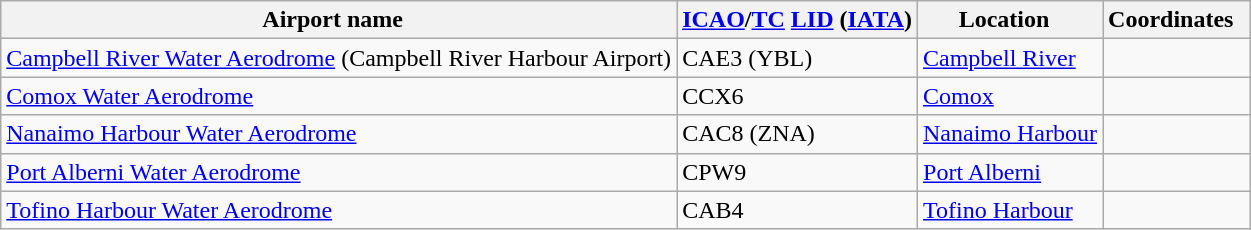<table class="wikitable sortable" style="width:auto;">
<tr>
<th width="*">Airport name  </th>
<th width="*"><a href='#'>ICAO</a>/<a href='#'>TC</a> <a href='#'>LID</a> (<a href='#'>IATA</a>)</th>
<th width="*">Location  </th>
<th width="*">Coordinates  </th>
</tr>
<tr>
<td><a href='#'>Campbell River Water Aerodrome</a> (Campbell River Harbour Airport)</td>
<td>CAE3 (YBL)</td>
<td><a href='#'>Campbell River</a></td>
<td></td>
</tr>
<tr>
<td><a href='#'>Comox Water Aerodrome</a></td>
<td>CCX6</td>
<td><a href='#'>Comox</a></td>
<td></td>
</tr>
<tr>
<td><a href='#'>Nanaimo Harbour Water Aerodrome</a></td>
<td>CAC8 (ZNA)</td>
<td><a href='#'>Nanaimo Harbour</a></td>
<td></td>
</tr>
<tr>
<td><a href='#'>Port Alberni Water Aerodrome</a></td>
<td>CPW9</td>
<td><a href='#'>Port Alberni</a></td>
<td></td>
</tr>
<tr>
<td><a href='#'>Tofino Harbour Water Aerodrome</a></td>
<td>CAB4</td>
<td><a href='#'>Tofino Harbour</a></td>
<td></td>
</tr>
</table>
